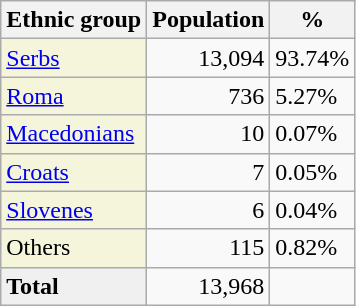<table class="wikitable">
<tr>
<th>Ethnic group</th>
<th>Population</th>
<th>%</th>
</tr>
<tr>
<td style="background:#F5F5DC;"><a href='#'>Serbs</a></td>
<td align="right">13,094</td>
<td>93.74%</td>
</tr>
<tr>
<td style="background:#F5F5DC;"><a href='#'>Roma</a></td>
<td align="right">736</td>
<td>5.27%</td>
</tr>
<tr>
<td style="background:#F5F5DC;"><a href='#'>Macedonians</a></td>
<td align="right">10</td>
<td>0.07%</td>
</tr>
<tr>
<td style="background:#F5F5DC;"><a href='#'>Croats</a></td>
<td align="right">7</td>
<td>0.05%</td>
</tr>
<tr>
<td style="background:#F5F5DC;"><a href='#'>Slovenes</a></td>
<td align="right">6</td>
<td>0.04%</td>
</tr>
<tr>
<td style="background:#F5F5DC;">Others</td>
<td align="right">115</td>
<td>0.82%</td>
</tr>
<tr>
<td style="background:#F0F0F0;"><strong>Total</strong></td>
<td align="right">13,968</td>
<td></td>
</tr>
</table>
